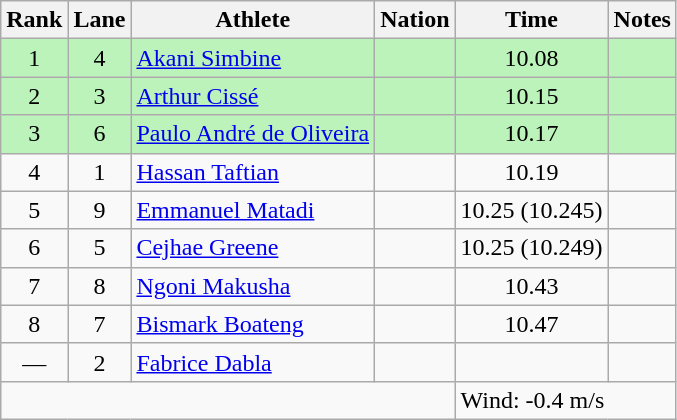<table class="wikitable sortable" style="text-align:center;">
<tr>
<th>Rank</th>
<th>Lane</th>
<th>Athlete</th>
<th>Nation</th>
<th>Time</th>
<th>Notes</th>
</tr>
<tr bgcolor=#bbf3bb>
<td>1</td>
<td>4</td>
<td align="left"><a href='#'>Akani Simbine</a></td>
<td align="left"></td>
<td>10.08</td>
<td></td>
</tr>
<tr bgcolor=#bbf3bb>
<td>2</td>
<td>3</td>
<td align="left"><a href='#'>Arthur Cissé</a></td>
<td align="left"></td>
<td>10.15</td>
<td></td>
</tr>
<tr bgcolor=#bbf3bb>
<td>3</td>
<td>6</td>
<td align="left"><a href='#'>Paulo André de Oliveira</a></td>
<td align="left"></td>
<td>10.17</td>
<td></td>
</tr>
<tr>
<td>4</td>
<td>1</td>
<td align="left"><a href='#'>Hassan Taftian</a></td>
<td align="left"></td>
<td>10.19</td>
<td></td>
</tr>
<tr>
<td>5</td>
<td>9</td>
<td align="left"><a href='#'>Emmanuel Matadi</a></td>
<td align="left"></td>
<td>10.25 (10.245)</td>
<td></td>
</tr>
<tr>
<td>6</td>
<td>5</td>
<td align="left"><a href='#'>Cejhae Greene</a></td>
<td align="left"></td>
<td>10.25 (10.249)</td>
<td></td>
</tr>
<tr>
<td>7</td>
<td>8</td>
<td align="left"><a href='#'>Ngoni Makusha</a></td>
<td align="left"></td>
<td>10.43</td>
<td></td>
</tr>
<tr>
<td>8</td>
<td>7</td>
<td align="left"><a href='#'>Bismark Boateng</a></td>
<td align="left"></td>
<td>10.47</td>
<td></td>
</tr>
<tr>
<td data-sort-value=9>—</td>
<td>2</td>
<td align="left"><a href='#'>Fabrice Dabla</a></td>
<td align="left"></td>
<td data-sort-value=99.99></td>
<td></td>
</tr>
<tr class="sortbottom">
<td colspan=4></td>
<td colspan="3" style="text-align:left;">Wind: -0.4 m/s</td>
</tr>
</table>
